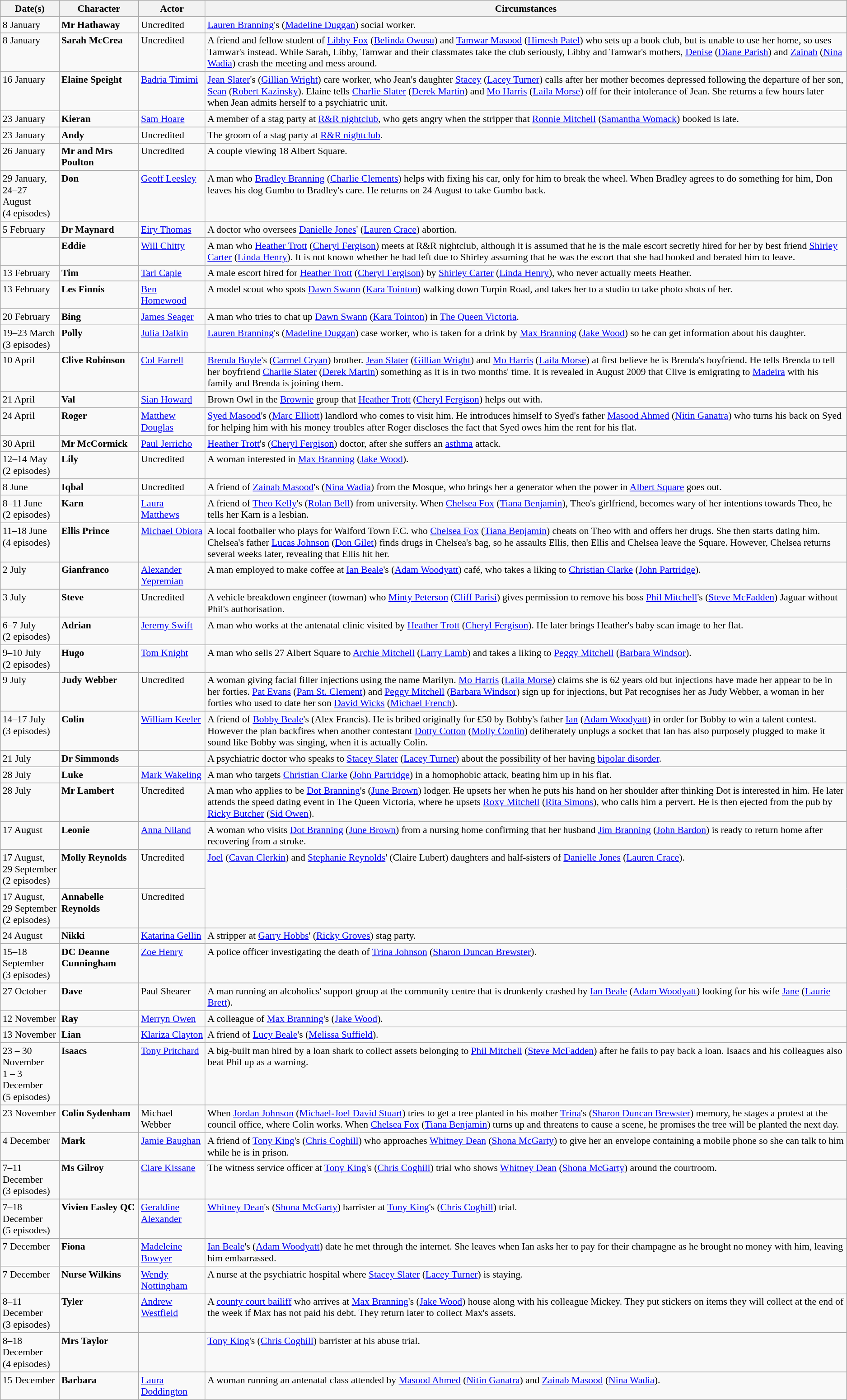<table class="wikitable" style="font-size:90%">
<tr>
<th>Date(s)</th>
<th>Character</th>
<th>Actor</th>
<th>Circumstances</th>
</tr>
<tr valign="top">
<td>8 January</td>
<td><strong>Mr Hathaway</strong></td>
<td>Uncredited</td>
<td><a href='#'>Lauren Branning</a>'s (<a href='#'>Madeline Duggan</a>) social worker.</td>
</tr>
<tr valign="top">
<td>8 January</td>
<td><strong>Sarah McCrea</strong></td>
<td>Uncredited</td>
<td>A friend and fellow student of <a href='#'>Libby Fox</a> (<a href='#'>Belinda Owusu</a>) and <a href='#'>Tamwar Masood</a> (<a href='#'>Himesh Patel</a>) who sets up a book club, but is unable to use her home, so uses Tamwar's instead. While Sarah, Libby, Tamwar and their classmates take the club seriously, Libby and Tamwar's mothers, <a href='#'>Denise</a> (<a href='#'>Diane Parish</a>) and <a href='#'>Zainab</a> (<a href='#'>Nina Wadia</a>) crash the meeting and mess around.</td>
</tr>
<tr valign="top">
<td>16 January</td>
<td><strong>Elaine Speight</strong></td>
<td><a href='#'>Badria Timimi</a></td>
<td><a href='#'>Jean Slater</a>'s (<a href='#'>Gillian Wright</a>) care worker, who Jean's daughter <a href='#'>Stacey</a> (<a href='#'>Lacey Turner</a>) calls after her mother becomes depressed following the departure of her son, <a href='#'>Sean</a> (<a href='#'>Robert Kazinsky</a>). Elaine tells <a href='#'>Charlie Slater</a> (<a href='#'>Derek Martin</a>) and <a href='#'>Mo Harris</a> (<a href='#'>Laila Morse</a>) off for their intolerance of Jean. She returns a few hours later when Jean admits herself to a psychiatric unit.</td>
</tr>
<tr valign="top">
<td>23 January</td>
<td><strong>Kieran</strong></td>
<td><a href='#'>Sam Hoare</a></td>
<td>A member of a stag party at <a href='#'>R&R nightclub</a>, who gets angry when the stripper that <a href='#'>Ronnie Mitchell</a> (<a href='#'>Samantha Womack</a>) booked is late.</td>
</tr>
<tr valign="top">
<td>23 January</td>
<td><strong>Andy</strong></td>
<td>Uncredited</td>
<td>The groom of a stag party at <a href='#'>R&R nightclub</a>.</td>
</tr>
<tr valign="top">
<td>26 January</td>
<td><strong>Mr and Mrs Poulton</strong></td>
<td>Uncredited</td>
<td>A couple viewing 18 Albert Square.</td>
</tr>
<tr valign="top">
<td>29 January,<br>24–27 August <br> (4 episodes)</td>
<td><strong>Don</strong></td>
<td><a href='#'>Geoff Leesley</a></td>
<td>A man who <a href='#'>Bradley Branning</a> (<a href='#'>Charlie Clements</a>) helps with fixing his car, only for him to break the wheel. When Bradley agrees to do something for him, Don leaves his dog Gumbo to Bradley's care. He returns on 24 August to take Gumbo back.</td>
</tr>
<tr valign="top">
<td>5 February</td>
<td><strong>Dr Maynard</strong></td>
<td><a href='#'>Eiry Thomas</a></td>
<td>A doctor who oversees <a href='#'>Danielle Jones</a>' (<a href='#'>Lauren Crace</a>) abortion.</td>
</tr>
<tr valign="top">
<td></td>
<td><strong>Eddie</strong></td>
<td><a href='#'>Will Chitty</a></td>
<td>A man who <a href='#'>Heather Trott</a> (<a href='#'>Cheryl Fergison</a>) meets at R&R nightclub, although it is assumed that he is the male escort secretly hired for her by best friend <a href='#'>Shirley Carter</a> (<a href='#'>Linda Henry</a>). It is not known whether he had left due to Shirley assuming that he was the escort that she had booked and berated him to leave.</td>
</tr>
<tr valign="top">
<td>13 February</td>
<td><strong>Tim</strong></td>
<td><a href='#'>Tarl Caple</a></td>
<td>A male escort hired for <a href='#'>Heather Trott</a> (<a href='#'>Cheryl Fergison</a>) by <a href='#'>Shirley Carter</a> (<a href='#'>Linda Henry</a>), who never actually meets Heather.</td>
</tr>
<tr valign="top">
<td>13 February</td>
<td><strong>Les Finnis</strong></td>
<td><a href='#'>Ben Homewood</a></td>
<td>A model scout who spots <a href='#'>Dawn Swann</a> (<a href='#'>Kara Tointon</a>) walking down Turpin Road, and takes her to a studio to take photo shots of her.</td>
</tr>
<tr valign="top">
<td>20 February</td>
<td><strong>Bing</strong></td>
<td><a href='#'>James Seager</a></td>
<td>A man who tries to chat up <a href='#'>Dawn Swann</a> (<a href='#'>Kara Tointon</a>) in <a href='#'>The Queen Victoria</a>.</td>
</tr>
<tr valign="top">
<td>19–23 March <br> (3 episodes)</td>
<td><strong>Polly</strong></td>
<td><a href='#'>Julia Dalkin</a></td>
<td><a href='#'>Lauren Branning</a>'s (<a href='#'>Madeline Duggan</a>) case worker, who is taken for a drink by <a href='#'>Max Branning</a> (<a href='#'>Jake Wood</a>) so he can get information about his daughter.</td>
</tr>
<tr valign="top">
<td>10 April</td>
<td><strong>Clive Robinson</strong></td>
<td><a href='#'>Col Farrell</a></td>
<td><a href='#'>Brenda Boyle</a>'s (<a href='#'>Carmel Cryan</a>) brother. <a href='#'>Jean Slater</a> (<a href='#'>Gillian Wright</a>) and <a href='#'>Mo Harris</a> (<a href='#'>Laila Morse</a>) at first believe he is Brenda's boyfriend. He tells Brenda to tell her boyfriend <a href='#'>Charlie Slater</a> (<a href='#'>Derek Martin</a>) something as it is in two months' time. It is revealed in August 2009 that Clive is emigrating to <a href='#'>Madeira</a> with his family and Brenda is joining them.</td>
</tr>
<tr valign="top">
<td>21 April</td>
<td><strong>Val</strong></td>
<td><a href='#'>Sian Howard</a></td>
<td>Brown Owl in the <a href='#'>Brownie</a> group that <a href='#'>Heather Trott</a> (<a href='#'>Cheryl Fergison</a>) helps out with.</td>
</tr>
<tr valign="top">
<td>24 April</td>
<td><strong>Roger</strong></td>
<td><a href='#'>Matthew Douglas</a></td>
<td><a href='#'>Syed Masood</a>'s (<a href='#'>Marc Elliott</a>) landlord who comes to visit him. He introduces himself to Syed's father <a href='#'>Masood Ahmed</a> (<a href='#'>Nitin Ganatra</a>) who turns his back on Syed for helping him with his money troubles after Roger discloses the fact that Syed owes him the rent for his flat.</td>
</tr>
<tr valign="top">
<td>30 April</td>
<td><strong>Mr McCormick</strong></td>
<td><a href='#'>Paul Jerricho</a></td>
<td><a href='#'>Heather Trott</a>'s (<a href='#'>Cheryl Fergison</a>) doctor, after she suffers an <a href='#'>asthma</a> attack.</td>
</tr>
<tr valign="top">
<td>12–14 May <br> (2 episodes)</td>
<td><strong>Lily</strong></td>
<td>Uncredited</td>
<td>A woman interested in <a href='#'>Max Branning</a> (<a href='#'>Jake Wood</a>).</td>
</tr>
<tr valign="top">
<td>8 June</td>
<td><strong>Iqbal</strong></td>
<td>Uncredited</td>
<td>A friend of <a href='#'>Zainab Masood</a>'s (<a href='#'>Nina Wadia</a>) from the Mosque, who brings her a generator when the power in <a href='#'>Albert Square</a> goes out.</td>
</tr>
<tr valign="top">
<td>8–11 June <br> (2 episodes)</td>
<td><strong>Karn</strong></td>
<td><a href='#'>Laura Matthews</a></td>
<td>A friend of <a href='#'>Theo Kelly</a>'s (<a href='#'>Rolan Bell</a>) from university. When <a href='#'>Chelsea Fox</a> (<a href='#'>Tiana Benjamin</a>), Theo's girlfriend, becomes wary of her intentions towards Theo, he tells her Karn is a lesbian.</td>
</tr>
<tr valign="top">
<td>11–18 June <br> (4 episodes)</td>
<td><strong>Ellis Prince</strong></td>
<td><a href='#'>Michael Obiora</a></td>
<td>A local footballer who plays for Walford Town F.C. who <a href='#'>Chelsea Fox</a> (<a href='#'>Tiana Benjamin</a>) cheats on Theo with and offers her drugs. She then starts dating him. Chelsea's father <a href='#'>Lucas Johnson</a> (<a href='#'>Don Gilet</a>) finds drugs in Chelsea's bag, so he assaults Ellis, then Ellis and Chelsea leave the Square. However, Chelsea returns several weeks later, revealing that Ellis hit her.</td>
</tr>
<tr valign="top">
<td>2 July</td>
<td><strong>Gianfranco</strong></td>
<td><a href='#'>Alexander Yepremian</a></td>
<td>A man employed to make coffee at <a href='#'>Ian Beale</a>'s (<a href='#'>Adam Woodyatt</a>) café, who takes a liking to <a href='#'>Christian Clarke</a> (<a href='#'>John Partridge</a>).</td>
</tr>
<tr valign="top">
<td>3 July</td>
<td><strong>Steve</strong></td>
<td>Uncredited</td>
<td>A vehicle breakdown engineer (towman) who <a href='#'>Minty Peterson</a> (<a href='#'>Cliff Parisi</a>) gives permission to remove his boss <a href='#'>Phil Mitchell</a>'s (<a href='#'>Steve McFadden</a>) Jaguar without Phil's authorisation.</td>
</tr>
<tr valign="top">
<td>6–7 July <br> (2 episodes)</td>
<td><strong>Adrian</strong></td>
<td><a href='#'>Jeremy Swift</a></td>
<td>A man who works at the antenatal clinic visited by <a href='#'>Heather Trott</a> (<a href='#'>Cheryl Fergison</a>). He later brings Heather's baby scan image to her flat.</td>
</tr>
<tr valign="top">
<td>9–10 July <br> (2 episodes)</td>
<td><strong>Hugo</strong></td>
<td><a href='#'>Tom Knight</a></td>
<td>A man who sells 27 Albert Square to <a href='#'>Archie Mitchell</a> (<a href='#'>Larry Lamb</a>) and takes a liking to <a href='#'>Peggy Mitchell</a> (<a href='#'>Barbara Windsor</a>).</td>
</tr>
<tr valign="top">
<td>9 July</td>
<td><strong>Judy Webber</strong></td>
<td>Uncredited</td>
<td>A woman giving facial filler injections using the name Marilyn. <a href='#'>Mo Harris</a> (<a href='#'>Laila Morse</a>) claims she is 62 years old but injections have made her appear to be in her forties. <a href='#'>Pat Evans</a> (<a href='#'>Pam St. Clement</a>) and <a href='#'>Peggy Mitchell</a> (<a href='#'>Barbara Windsor</a>) sign up for injections, but Pat recognises her as Judy Webber, a woman in her forties who used to date her son <a href='#'>David Wicks</a> (<a href='#'>Michael French</a>).</td>
</tr>
<tr valign="top">
<td>14–17 July <br> (3 episodes)</td>
<td><strong>Colin</strong></td>
<td><a href='#'>William Keeler</a></td>
<td>A friend of <a href='#'>Bobby Beale</a>'s (Alex Francis). He is bribed originally for £50 by Bobby's father <a href='#'>Ian</a> (<a href='#'>Adam Woodyatt</a>) in order for Bobby to win a talent contest. However the plan backfires when another contestant <a href='#'>Dotty Cotton</a> (<a href='#'>Molly Conlin</a>) deliberately unplugs a socket that Ian has also purposely plugged to make it sound like Bobby was singing, when it is actually Colin.</td>
</tr>
<tr valign="top">
<td>21 July</td>
<td><strong>Dr Simmonds</strong></td>
<td></td>
<td>A psychiatric doctor who speaks to <a href='#'>Stacey Slater</a> (<a href='#'>Lacey Turner</a>) about the possibility of her having <a href='#'>bipolar disorder</a>.</td>
</tr>
<tr valign="top">
<td>28 July</td>
<td><strong>Luke</strong></td>
<td><a href='#'>Mark Wakeling</a></td>
<td>A man who targets <a href='#'>Christian Clarke</a> (<a href='#'>John Partridge</a>) in a homophobic attack, beating him up in his flat.</td>
</tr>
<tr valign="top">
<td>28 July</td>
<td><strong>Mr Lambert</strong></td>
<td>Uncredited</td>
<td>A man who applies to be <a href='#'>Dot Branning</a>'s (<a href='#'>June Brown</a>) lodger. He upsets her when he puts his hand on her shoulder after thinking Dot is interested in him. He later attends the speed dating event in The Queen Victoria, where he upsets <a href='#'>Roxy Mitchell</a> (<a href='#'>Rita Simons</a>), who calls him a pervert. He is then ejected from the pub by <a href='#'>Ricky Butcher</a> (<a href='#'>Sid Owen</a>).</td>
</tr>
<tr valign="top">
<td>17 August</td>
<td><strong>Leonie</strong></td>
<td><a href='#'>Anna Niland</a></td>
<td>A woman who visits <a href='#'>Dot Branning</a> (<a href='#'>June Brown</a>) from a nursing home confirming that her husband <a href='#'>Jim Branning</a> (<a href='#'>John Bardon</a>) is ready to return home after recovering from a stroke.</td>
</tr>
<tr valign="top">
<td>17 August,<br>29 September <br> (2 episodes)</td>
<td><strong>Molly Reynolds</strong></td>
<td>Uncredited</td>
<td rowspan="2"><a href='#'>Joel</a> (<a href='#'>Cavan Clerkin</a>) and <a href='#'>Stephanie Reynolds</a>' (Claire Lubert) daughters and half-sisters of <a href='#'>Danielle Jones</a> (<a href='#'>Lauren Crace</a>).</td>
</tr>
<tr valign="top">
<td>17 August,<br>29 September <br> (2 episodes)</td>
<td><strong>Annabelle Reynolds</strong></td>
<td>Uncredited</td>
</tr>
<tr valign="top">
<td>24 August</td>
<td><strong>Nikki</strong></td>
<td><a href='#'>Katarina Gellin</a></td>
<td>A stripper at <a href='#'>Garry Hobbs</a>' (<a href='#'>Ricky Groves</a>) stag party.</td>
</tr>
<tr valign="top">
<td>15–18 September <br> (3 episodes)</td>
<td><strong>DC Deanne Cunningham</strong></td>
<td><a href='#'>Zoe Henry</a></td>
<td>A police officer investigating the death of <a href='#'>Trina Johnson</a> (<a href='#'>Sharon Duncan Brewster</a>).</td>
</tr>
<tr valign="top">
<td>27 October</td>
<td><strong>Dave</strong></td>
<td>Paul Shearer</td>
<td>A man running an alcoholics' support group at the community centre that is drunkenly crashed by <a href='#'>Ian Beale</a> (<a href='#'>Adam Woodyatt</a>) looking for his wife <a href='#'>Jane</a> (<a href='#'>Laurie Brett</a>).</td>
</tr>
<tr valign="top">
<td>12 November</td>
<td><strong>Ray</strong></td>
<td><a href='#'>Merryn Owen</a></td>
<td>A colleague of <a href='#'>Max Branning</a>'s (<a href='#'>Jake Wood</a>).</td>
</tr>
<tr valign="top">
<td>13 November</td>
<td><strong>Lian</strong></td>
<td><a href='#'>Klariza Clayton</a></td>
<td>A friend of <a href='#'>Lucy Beale</a>'s (<a href='#'>Melissa Suffield</a>).</td>
</tr>
<tr valign="top">
<td>23 – 30 November <br>1 – 3 December <br> (5 episodes)</td>
<td><strong>Isaacs</strong></td>
<td><a href='#'>Tony Pritchard</a></td>
<td>A big-built man hired by a loan shark to collect assets belonging to <a href='#'>Phil Mitchell</a> (<a href='#'>Steve McFadden</a>) after he fails to pay back a loan. Isaacs and his colleagues also beat Phil up as a warning.</td>
</tr>
<tr valign="top">
<td>23 November</td>
<td><strong>Colin Sydenham</strong></td>
<td>Michael Webber</td>
<td>When <a href='#'>Jordan Johnson</a> (<a href='#'>Michael-Joel David Stuart</a>) tries to get a tree planted in his mother <a href='#'>Trina</a>'s (<a href='#'>Sharon Duncan Brewster</a>) memory, he stages a protest at the council office, where Colin works. When <a href='#'>Chelsea Fox</a> (<a href='#'>Tiana Benjamin</a>) turns up and threatens to cause a scene, he promises the tree will be planted the next day.</td>
</tr>
<tr valign="top">
<td>4 December</td>
<td><strong>Mark</strong></td>
<td><a href='#'>Jamie Baughan</a></td>
<td>A friend of <a href='#'>Tony King</a>'s (<a href='#'>Chris Coghill</a>) who approaches <a href='#'>Whitney Dean</a> (<a href='#'>Shona McGarty</a>) to give her an envelope containing a mobile phone so she can talk to him while he is in prison.</td>
</tr>
<tr valign="top">
<td>7–11 December <br> (3 episodes)</td>
<td><strong>Ms Gilroy</strong></td>
<td><a href='#'>Clare Kissane</a></td>
<td>The witness service officer at <a href='#'>Tony King</a>'s (<a href='#'>Chris Coghill</a>) trial who shows <a href='#'>Whitney Dean</a> (<a href='#'>Shona McGarty</a>) around the courtroom.</td>
</tr>
<tr valign="top">
<td> 7–18 December <br> (5 episodes)</td>
<td><strong>Vivien Easley QC</strong></td>
<td><a href='#'>Geraldine Alexander</a></td>
<td><a href='#'>Whitney Dean</a>'s (<a href='#'>Shona McGarty</a>) barrister at <a href='#'>Tony King</a>'s (<a href='#'>Chris Coghill</a>) trial.</td>
</tr>
<tr valign="top">
<td>7 December</td>
<td><strong>Fiona</strong></td>
<td><a href='#'>Madeleine Bowyer</a></td>
<td><a href='#'>Ian Beale</a>'s (<a href='#'>Adam Woodyatt</a>) date he met through the internet. She leaves when Ian asks her to pay for their champagne as he brought no money with him, leaving him embarrassed.</td>
</tr>
<tr valign="top">
<td>7 December</td>
<td><strong>Nurse Wilkins</strong></td>
<td><a href='#'>Wendy Nottingham</a></td>
<td>A nurse at the psychiatric hospital where <a href='#'>Stacey Slater</a> (<a href='#'>Lacey Turner</a>) is staying.</td>
</tr>
<tr valign="top">
<td>8–11 December <br> (3 episodes)</td>
<td><strong>Tyler</strong></td>
<td><a href='#'>Andrew Westfield</a></td>
<td>A <a href='#'>county court bailiff</a> who arrives at <a href='#'>Max Branning</a>'s (<a href='#'>Jake Wood</a>) house along with his colleague Mickey. They put stickers on items they will collect at the end of the week if Max has not paid his debt. They return later to collect Max's assets.</td>
</tr>
<tr valign="top">
<td>8–18 December <br> (4 episodes)</td>
<td><strong>Mrs Taylor</strong></td>
<td></td>
<td><a href='#'>Tony King</a>'s (<a href='#'>Chris Coghill</a>) barrister at his abuse trial.</td>
</tr>
<tr valign="top">
<td>15 December</td>
<td><strong>Barbara</strong></td>
<td><a href='#'>Laura Doddington</a></td>
<td>A woman running an antenatal class attended by <a href='#'>Masood Ahmed</a> (<a href='#'>Nitin Ganatra</a>) and <a href='#'>Zainab Masood</a> (<a href='#'>Nina Wadia</a>).</td>
</tr>
</table>
